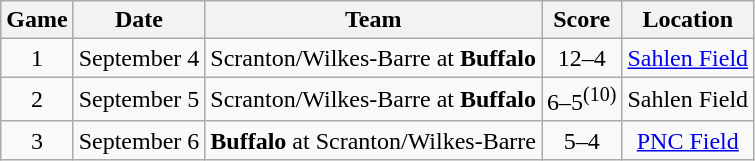<table class="wikitable" style="text-align:center">
<tr>
<th>Game</th>
<th>Date</th>
<th>Team</th>
<th>Score</th>
<th>Location</th>
</tr>
<tr>
<td>1</td>
<td>September 4</td>
<td>Scranton/Wilkes-Barre at <strong>Buffalo</strong></td>
<td>12–4</td>
<td><a href='#'>Sahlen Field</a></td>
</tr>
<tr>
<td>2</td>
<td>September 5</td>
<td>Scranton/Wilkes-Barre at <strong>Buffalo</strong></td>
<td>6–5<sup>(10)</sup></td>
<td>Sahlen Field</td>
</tr>
<tr>
<td>3</td>
<td>September 6</td>
<td><strong>Buffalo</strong> at Scranton/Wilkes-Barre</td>
<td>5–4</td>
<td><a href='#'>PNC Field</a></td>
</tr>
</table>
